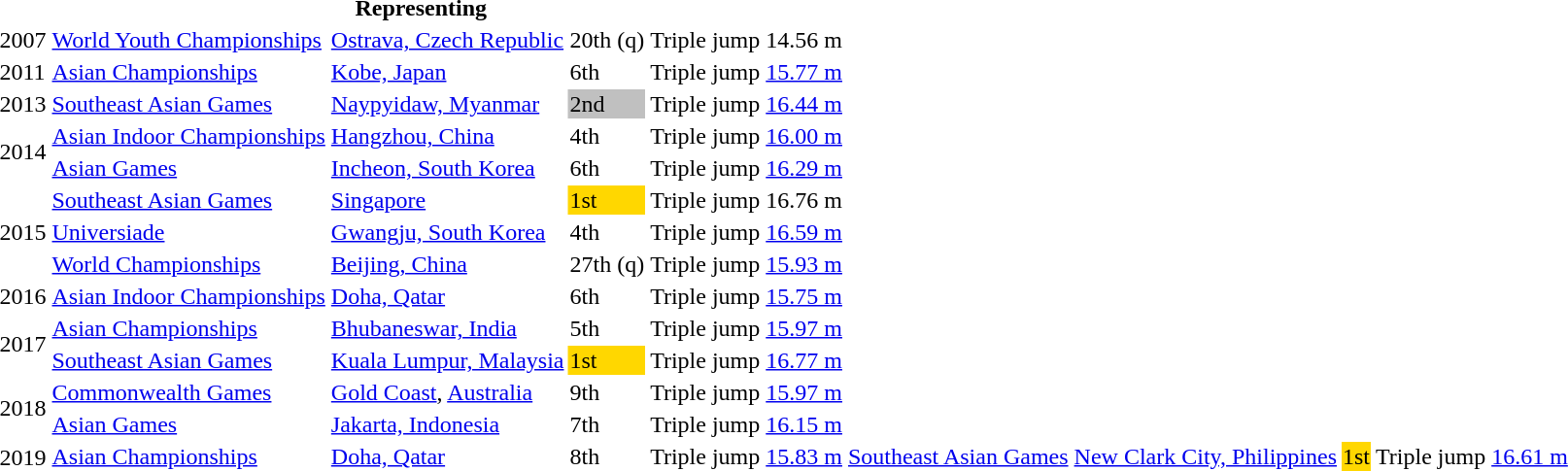<table>
<tr>
<th colspan="6">Representing </th>
</tr>
<tr>
<td>2007</td>
<td><a href='#'>World Youth Championships</a></td>
<td><a href='#'>Ostrava, Czech Republic</a></td>
<td>20th (q)</td>
<td>Triple jump</td>
<td>14.56 m</td>
</tr>
<tr>
<td>2011</td>
<td><a href='#'>Asian Championships</a></td>
<td><a href='#'>Kobe, Japan</a></td>
<td>6th</td>
<td>Triple jump</td>
<td><a href='#'>15.77 m</a></td>
</tr>
<tr>
<td>2013</td>
<td><a href='#'>Southeast Asian Games</a></td>
<td><a href='#'>Naypyidaw, Myanmar</a></td>
<td bgcolor=silver>2nd</td>
<td>Triple jump</td>
<td><a href='#'>	16.44 m</a></td>
</tr>
<tr>
<td rowspan=2>2014</td>
<td><a href='#'>Asian Indoor Championships</a></td>
<td><a href='#'>Hangzhou, China</a></td>
<td>4th</td>
<td>Triple jump</td>
<td><a href='#'>16.00 m</a></td>
</tr>
<tr>
<td><a href='#'>Asian Games</a></td>
<td><a href='#'>Incheon, South Korea</a></td>
<td>6th</td>
<td>Triple jump</td>
<td><a href='#'>16.29 m</a></td>
</tr>
<tr>
<td rowspan=3>2015</td>
<td><a href='#'>Southeast Asian Games</a></td>
<td><a href='#'>Singapore</a></td>
<td bgcolor=gold>1st</td>
<td>Triple jump</td>
<td>16.76 m</td>
</tr>
<tr>
<td><a href='#'>Universiade</a></td>
<td><a href='#'>Gwangju, South Korea</a></td>
<td>4th</td>
<td>Triple jump</td>
<td><a href='#'>16.59 m</a></td>
</tr>
<tr>
<td><a href='#'>World Championships</a></td>
<td><a href='#'>Beijing, China</a></td>
<td>27th (q)</td>
<td>Triple jump</td>
<td><a href='#'>15.93 m</a></td>
</tr>
<tr>
<td>2016</td>
<td><a href='#'>Asian Indoor Championships</a></td>
<td><a href='#'>Doha, Qatar</a></td>
<td>6th</td>
<td>Triple jump</td>
<td><a href='#'>15.75 m</a></td>
</tr>
<tr>
<td rowspan=2>2017</td>
<td><a href='#'>Asian Championships</a></td>
<td><a href='#'>Bhubaneswar, India</a></td>
<td>5th</td>
<td>Triple jump</td>
<td><a href='#'>15.97 m</a></td>
</tr>
<tr>
<td><a href='#'>Southeast Asian Games</a></td>
<td><a href='#'>Kuala Lumpur, Malaysia</a></td>
<td bgcolor=gold>1st</td>
<td>Triple jump</td>
<td><a href='#'>16.77 m</a></td>
</tr>
<tr>
<td rowspan=2>2018</td>
<td><a href='#'>Commonwealth Games</a></td>
<td><a href='#'>Gold Coast</a>, <a href='#'>Australia</a></td>
<td>9th</td>
<td>Triple jump</td>
<td><a href='#'>15.97 m</a></td>
</tr>
<tr>
<td><a href='#'>Asian Games</a></td>
<td><a href='#'>Jakarta, Indonesia</a></td>
<td>7th</td>
<td>Triple jump</td>
<td><a href='#'>16.15 m</a></td>
</tr>
<tr>
<td rowspan=2>2019</td>
<td><a href='#'>Asian Championships</a></td>
<td><a href='#'>Doha, Qatar</a></td>
<td>8th</td>
<td>Triple jump</td>
<td><a href='#'>15.83 m</a></td>
<td><a href='#'>Southeast Asian Games</a></td>
<td><a href='#'>New Clark City, Philippines</a></td>
<td bgcolor=gold>1st</td>
<td>Triple jump</td>
<td><a href='#'>16.61 m</a></td>
</tr>
<tr>
</tr>
</table>
